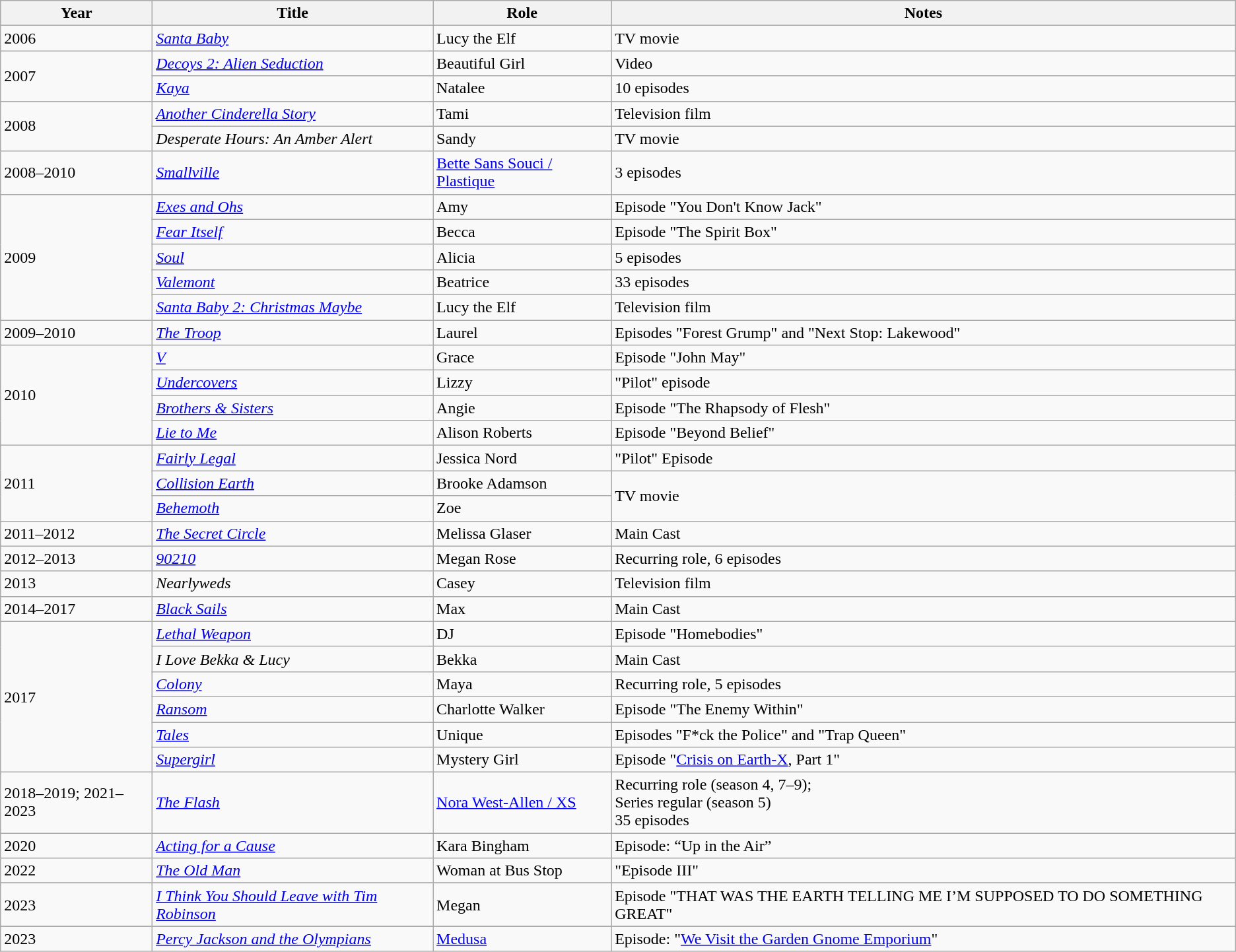<table class="wikitable sortable">
<tr>
<th>Year</th>
<th>Title</th>
<th>Role</th>
<th class="unsortable">Notes</th>
</tr>
<tr>
<td>2006</td>
<td><em><a href='#'>Santa Baby</a></em></td>
<td>Lucy the Elf</td>
<td>TV movie</td>
</tr>
<tr>
<td rowspan="2">2007</td>
<td><em><a href='#'>Decoys 2: Alien Seduction</a></em></td>
<td>Beautiful Girl</td>
<td>Video</td>
</tr>
<tr>
<td><em><a href='#'>Kaya</a></em></td>
<td>Natalee</td>
<td>10 episodes</td>
</tr>
<tr>
<td rowspan="2">2008</td>
<td><em><a href='#'>Another Cinderella Story</a></em></td>
<td>Tami</td>
<td>Television film</td>
</tr>
<tr>
<td><em>Desperate Hours: An Amber Alert</em></td>
<td>Sandy</td>
<td>TV movie</td>
</tr>
<tr>
<td>2008–2010</td>
<td><em><a href='#'>Smallville</a></em></td>
<td><a href='#'>Bette Sans Souci / Plastique</a></td>
<td>3 episodes</td>
</tr>
<tr>
<td rowspan="5">2009</td>
<td><em><a href='#'>Exes and Ohs</a></em></td>
<td>Amy</td>
<td>Episode "You Don't Know Jack"</td>
</tr>
<tr>
<td><em><a href='#'>Fear Itself</a></em></td>
<td>Becca</td>
<td>Episode "The Spirit Box"</td>
</tr>
<tr>
<td><em><a href='#'>Soul</a></em></td>
<td>Alicia</td>
<td>5 episodes</td>
</tr>
<tr>
<td><em><a href='#'>Valemont</a></em></td>
<td>Beatrice</td>
<td>33 episodes</td>
</tr>
<tr>
<td><em><a href='#'>Santa Baby 2: Christmas Maybe</a></em></td>
<td>Lucy the Elf</td>
<td>Television film</td>
</tr>
<tr>
<td>2009–2010</td>
<td data-sort-value="Troop, The"><em><a href='#'>The Troop</a></em></td>
<td>Laurel</td>
<td>Episodes "Forest Grump" and "Next Stop: Lakewood"</td>
</tr>
<tr>
<td rowspan="4">2010</td>
<td><em><a href='#'>V</a></em></td>
<td>Grace</td>
<td>Episode "John May"</td>
</tr>
<tr>
<td><em><a href='#'>Undercovers</a></em></td>
<td>Lizzy</td>
<td>"Pilot" episode</td>
</tr>
<tr>
<td><em><a href='#'>Brothers & Sisters</a></em></td>
<td>Angie</td>
<td>Episode "The Rhapsody of Flesh"</td>
</tr>
<tr>
<td><em><a href='#'>Lie to Me</a></em></td>
<td>Alison Roberts</td>
<td>Episode "Beyond Belief"</td>
</tr>
<tr>
<td rowspan="3">2011</td>
<td><em><a href='#'>Fairly Legal</a></em></td>
<td>Jessica Nord</td>
<td>"Pilot" Episode</td>
</tr>
<tr>
<td><em><a href='#'>Collision Earth</a></em></td>
<td>Brooke Adamson</td>
<td rowspan="2">TV movie</td>
</tr>
<tr>
<td><em><a href='#'>Behemoth</a></em></td>
<td>Zoe</td>
</tr>
<tr>
<td>2011–2012</td>
<td data-sort-value="Secret Circle, The"><em><a href='#'>The Secret Circle</a></em></td>
<td>Melissa Glaser</td>
<td>Main Cast</td>
</tr>
<tr>
<td>2012–2013</td>
<td><em><a href='#'>90210</a></em></td>
<td>Megan Rose</td>
<td>Recurring role, 6 episodes</td>
</tr>
<tr>
<td>2013</td>
<td><em>Nearlyweds</em></td>
<td>Casey</td>
<td>Television film</td>
</tr>
<tr>
<td>2014–2017</td>
<td><em><a href='#'>Black Sails</a></em></td>
<td>Max</td>
<td>Main Cast</td>
</tr>
<tr>
<td rowspan="6">2017</td>
<td><em><a href='#'>Lethal Weapon</a></em></td>
<td>DJ</td>
<td>Episode "Homebodies"</td>
</tr>
<tr>
<td><em>I Love Bekka & Lucy</em></td>
<td>Bekka</td>
<td>Main Cast</td>
</tr>
<tr>
<td><em><a href='#'>Colony</a></em></td>
<td>Maya</td>
<td>Recurring role, 5 episodes</td>
</tr>
<tr>
<td><em><a href='#'>Ransom</a></em></td>
<td>Charlotte Walker</td>
<td>Episode "The Enemy Within"</td>
</tr>
<tr>
<td><em><a href='#'>Tales</a></em></td>
<td>Unique</td>
<td>Episodes "F*ck the Police" and "Trap Queen"</td>
</tr>
<tr>
<td><em><a href='#'>Supergirl</a></em></td>
<td>Mystery Girl</td>
<td>Episode "<a href='#'>Crisis on Earth-X</a>, Part 1"</td>
</tr>
<tr>
<td>2018–2019; 2021–2023</td>
<td data-sort-value="Flash, The"><em><a href='#'>The Flash</a></em></td>
<td><a href='#'>Nora West-Allen / XS</a></td>
<td>Recurring role (season 4, 7–9);<br>Series regular (season 5)<br>35 episodes</td>
</tr>
<tr>
<td>2020</td>
<td><em><a href='#'>Acting for a Cause</a></em></td>
<td>Kara Bingham</td>
<td>Episode: “Up in the Air”</td>
</tr>
<tr>
<td>2022</td>
<td data-sort-value="Old Man, The"><em><a href='#'>The Old Man</a></em></td>
<td>Woman at Bus Stop</td>
<td>"Episode III"</td>
</tr>
<tr>
</tr>
<tr>
<td>2023</td>
<td><em><a href='#'>I Think You Should Leave with Tim Robinson</a></em></td>
<td>Megan</td>
<td>Episode "THAT WAS THE EARTH TELLING ME I’M SUPPOSED TO DO SOMETHING GREAT"</td>
</tr>
<tr>
</tr>
<tr>
<td>2023</td>
<td><em><a href='#'>Percy Jackson and the Olympians</a></em></td>
<td><a href='#'>Medusa</a></td>
<td>Episode: "<a href='#'>We Visit the Garden Gnome Emporium</a>"</td>
</tr>
</table>
